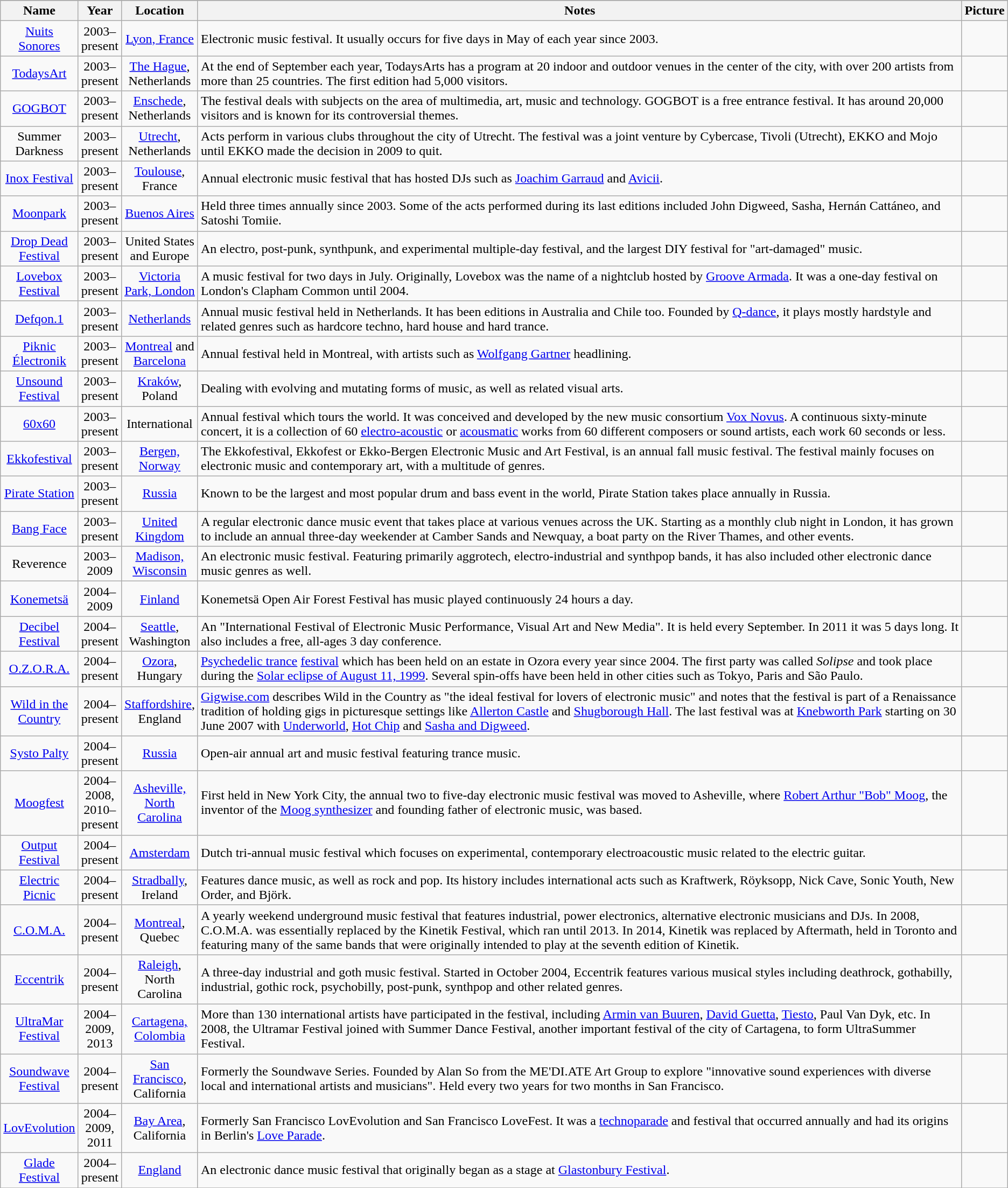<table class="sortable wikitable" style="text-align:center;font-size:100%;">
<tr style="vertical-align:bottom;">
</tr>
<tr>
<th style="width:84px;">Name</th>
<th style="width:10px;">Year</th>
<th style="width:84px;">Location</th>
<th class="unsortable">Notes</th>
<th>Picture</th>
</tr>
<tr>
<td><a href='#'>Nuits Sonores</a></td>
<td>2003–present</td>
<td><a href='#'>Lyon, France</a></td>
<td style="text-align:left">Electronic music festival. It usually occurs for five days in May of each year since 2003.</td>
<td></td>
</tr>
<tr>
<td><a href='#'>TodaysArt</a></td>
<td>2003–present</td>
<td><a href='#'>The Hague</a>, Netherlands</td>
<td style="text-align:left">At the end of September each year, TodaysArts has a program at 20 indoor and outdoor venues in the center of the city, with over 200 artists from more than 25 countries. The first edition had 5,000 visitors.</td>
<td></td>
</tr>
<tr>
<td><a href='#'>GOGBOT</a></td>
<td>2003–present</td>
<td><a href='#'>Enschede</a>, Netherlands</td>
<td style="text-align:left">The festival deals with subjects on the area of multimedia, art, music and technology. GOGBOT is a free entrance festival. It has around 20,000 visitors and is known for its controversial themes.</td>
<td></td>
</tr>
<tr>
<td>Summer Darkness</td>
<td>2003–present</td>
<td><a href='#'>Utrecht</a>, Netherlands</td>
<td style="text-align:left">Acts perform in various clubs throughout the city of Utrecht. The festival was a joint venture by Cybercase, Tivoli (Utrecht), EKKO and Mojo until EKKO made the decision in 2009 to quit.</td>
<td></td>
</tr>
<tr>
<td><a href='#'>Inox Festival</a></td>
<td>2003–present</td>
<td><a href='#'>Toulouse</a>, France</td>
<td style="text-align:left">Annual electronic music festival that has hosted DJs such as <a href='#'>Joachim Garraud</a> and <a href='#'>Avicii</a>.</td>
<td></td>
</tr>
<tr>
<td><a href='#'>Moonpark</a></td>
<td>2003–present</td>
<td><a href='#'>Buenos Aires</a></td>
<td style="text-align:left">Held three times annually since 2003. Some of the acts performed during its last editions included John Digweed, Sasha, Hernán Cattáneo, and Satoshi Tomiie.</td>
<td></td>
</tr>
<tr>
<td><a href='#'>Drop Dead Festival</a></td>
<td>2003–present</td>
<td>United States and Europe</td>
<td style="text-align:left">An electro, post-punk, synthpunk, and experimental multiple-day festival, and the largest DIY festival for "art-damaged" music.</td>
<td></td>
</tr>
<tr>
<td><a href='#'>Lovebox Festival</a></td>
<td>2003–present</td>
<td><a href='#'>Victoria Park, London</a></td>
<td style="text-align:left">A music festival for two days in July. Originally, Lovebox was the name of a nightclub hosted by <a href='#'>Groove Armada</a>. It was a one-day festival on London's Clapham Common until 2004.</td>
<td></td>
</tr>
<tr>
<td><a href='#'>Defqon.1</a></td>
<td>2003–present</td>
<td><a href='#'>Netherlands</a></td>
<td style="text-align:left">Annual music festival held in Netherlands. It has been editions in Australia and Chile too. Founded by <a href='#'>Q-dance</a>, it plays mostly hardstyle and related genres such as hardcore techno, hard house and hard trance.</td>
<td></td>
</tr>
<tr>
<td><a href='#'>Piknic Électronik</a></td>
<td>2003–present</td>
<td><a href='#'>Montreal</a> and <a href='#'>Barcelona</a></td>
<td style="text-align:left">Annual festival held in Montreal, with artists such as <a href='#'>Wolfgang Gartner</a> headlining.</td>
<td></td>
</tr>
<tr>
<td><a href='#'>Unsound Festival</a></td>
<td>2003–present</td>
<td><a href='#'>Kraków</a>, Poland</td>
<td style="text-align:left">Dealing with evolving and mutating forms of music, as well as related visual arts.</td>
<td></td>
</tr>
<tr>
<td><a href='#'>60x60</a></td>
<td>2003–present</td>
<td>International</td>
<td style="text-align:left">Annual festival which tours the world. It was conceived and developed by the new music consortium <a href='#'>Vox Novus</a>. A continuous sixty-minute concert, it is a collection of 60 <a href='#'>electro-acoustic</a> or <a href='#'>acousmatic</a> works from 60 different composers or sound artists, each work 60 seconds or less.</td>
<td></td>
</tr>
<tr>
<td><a href='#'>Ekkofestival</a></td>
<td>2003–present</td>
<td><a href='#'>Bergen, Norway</a></td>
<td style="text-align:left">The Ekkofestival, Ekkofest or Ekko-Bergen Electronic Music and Art Festival, is an annual fall music festival. The festival mainly focuses on electronic music and contemporary art, with a multitude of genres.</td>
<td></td>
</tr>
<tr>
<td><a href='#'>Pirate Station</a></td>
<td>2003–present</td>
<td><a href='#'>Russia</a></td>
<td style="text-align:left">Known to be the largest and most popular drum and bass event in the world, Pirate Station takes place annually in Russia.</td>
<td></td>
</tr>
<tr>
<td><a href='#'>Bang Face</a></td>
<td>2003–present</td>
<td><a href='#'>United Kingdom</a></td>
<td style="text-align:left">A regular electronic dance music event that takes place at various venues across the UK. Starting as a monthly club night in London, it has grown to include an annual three-day weekender at Camber Sands and Newquay, a boat party on the River Thames, and other events.</td>
<td></td>
</tr>
<tr>
<td>Reverence</td>
<td>2003–2009</td>
<td><a href='#'>Madison, Wisconsin</a></td>
<td style="text-align:left">An electronic music festival. Featuring primarily aggrotech, electro-industrial and synthpop bands, it has also included other electronic dance music genres as well.</td>
<td></td>
</tr>
<tr>
<td><a href='#'>Konemetsä</a></td>
<td>2004–2009</td>
<td><a href='#'>Finland</a></td>
<td style="text-align:left">Konemetsä Open Air Forest Festival has music played continuously 24 hours a day.</td>
<td></td>
</tr>
<tr>
<td><a href='#'>Decibel Festival</a></td>
<td>2004–present</td>
<td><a href='#'>Seattle</a>, Washington</td>
<td style="text-align:left">An "International Festival of Electronic Music Performance, Visual Art and New Media". It is held every September. In 2011 it was 5 days long. It also includes a free, all-ages 3 day conference.</td>
<td></td>
</tr>
<tr>
<td><a href='#'>O.Z.O.R.A.</a></td>
<td>2004–present</td>
<td><a href='#'>Ozora</a>, Hungary</td>
<td style="text-align:left"><a href='#'>Psychedelic trance</a> <a href='#'>festival</a> which has been held on an estate in Ozora every year since 2004. The first party was called <em>Solipse</em> and took place during the <a href='#'>Solar eclipse of August 11, 1999</a>. Several spin-offs have been held in other cities such as Tokyo, Paris and São Paulo.</td>
<td></td>
</tr>
<tr>
<td><a href='#'>Wild in the Country</a></td>
<td>2004–present</td>
<td><a href='#'>Staffordshire</a>, England</td>
<td style="text-align:left"><a href='#'>Gigwise.com</a> describes Wild in the Country as "the ideal festival for lovers of electronic music" and notes that the festival is part of a Renaissance tradition of holding gigs in picturesque settings like <a href='#'>Allerton Castle</a> and <a href='#'>Shugborough Hall</a>. The last festival was at <a href='#'>Knebworth Park</a> starting on 30 June 2007 with <a href='#'>Underworld</a>, <a href='#'>Hot Chip</a> and <a href='#'>Sasha and Digweed</a>.</td>
<td></td>
</tr>
<tr>
<td><a href='#'>Systo Palty</a></td>
<td>2004–present</td>
<td><a href='#'>Russia</a></td>
<td style="text-align:left">Open-air annual art and music festival featuring trance music.</td>
<td></td>
</tr>
<tr>
<td><a href='#'>Moogfest</a></td>
<td>2004–2008, 2010–present</td>
<td><a href='#'>Asheville, North Carolina</a></td>
<td style="text-align:left">First held in New York City, the annual two to five-day electronic music festival was moved to Asheville, where <a href='#'>Robert Arthur "Bob" Moog</a>, the inventor of the <a href='#'>Moog synthesizer</a> and founding father of electronic music, was based.</td>
<td></td>
</tr>
<tr>
<td><a href='#'>Output Festival</a></td>
<td>2004–present</td>
<td><a href='#'>Amsterdam</a></td>
<td style="text-align:left">Dutch tri-annual music festival which focuses on experimental, contemporary electroacoustic music related to the electric guitar.</td>
<td></td>
</tr>
<tr>
<td><a href='#'>Electric Picnic</a></td>
<td>2004–present</td>
<td><a href='#'>Stradbally</a>, Ireland</td>
<td style="text-align:left">Features dance music, as well as rock and pop. Its history includes international acts such as Kraftwerk, Röyksopp, Nick Cave, Sonic Youth, New Order, and Björk.</td>
<td></td>
</tr>
<tr>
<td><a href='#'>C.O.M.A.</a></td>
<td>2004–present</td>
<td><a href='#'>Montreal</a>, Quebec</td>
<td style="text-align:left">A yearly weekend underground music festival that features industrial, power electronics, alternative electronic musicians and DJs. In 2008, C.O.M.A. was essentially replaced by the Kinetik Festival, which ran until 2013. In 2014, Kinetik was replaced by Aftermath, held in Toronto and featuring many of the same bands that were originally intended to play at the seventh edition of Kinetik.</td>
<td></td>
</tr>
<tr>
<td><a href='#'>Eccentrik</a></td>
<td>2004–present</td>
<td><a href='#'>Raleigh</a>, North Carolina</td>
<td style="text-align:left">A three-day industrial and goth music festival. Started in October 2004, Eccentrik features various musical styles including deathrock, gothabilly, industrial, gothic rock, psychobilly, post-punk, synthpop and other related genres.</td>
<td></td>
</tr>
<tr>
<td><a href='#'>UltraMar Festival</a></td>
<td>2004–2009, 2013</td>
<td><a href='#'>Cartagena, Colombia</a></td>
<td style="text-align:left">More than 130 international artists have participated in the festival, including <a href='#'>Armin van Buuren</a>, <a href='#'>David Guetta</a>, <a href='#'>Tiesto</a>, Paul Van Dyk, etc. In 2008, the Ultramar Festival joined with Summer Dance Festival, another important festival of the city of Cartagena, to form UltraSummer Festival.</td>
<td></td>
</tr>
<tr>
<td><a href='#'>Soundwave Festival</a></td>
<td>2004–present</td>
<td><a href='#'>San Francisco</a>, California</td>
<td style="text-align:left">Formerly the Soundwave Series. Founded by Alan So from the ME'DI.ATE Art Group to explore "innovative sound experiences with diverse local and international artists and musicians". Held every two years for two months in San Francisco.</td>
<td></td>
</tr>
<tr>
<td><a href='#'>LovEvolution</a></td>
<td>2004–2009, 2011</td>
<td><a href='#'>Bay Area</a>, California</td>
<td style="text-align:left">Formerly San Francisco LovEvolution and San Francisco LoveFest. It was a <a href='#'>technoparade</a> and festival that occurred annually and had its origins in Berlin's <a href='#'>Love Parade</a>.</td>
<td></td>
</tr>
<tr>
<td><a href='#'>Glade Festival</a></td>
<td>2004–present</td>
<td><a href='#'>England</a></td>
<td style="text-align:left">An electronic dance music festival that originally began as a stage at <a href='#'>Glastonbury Festival</a>.</td>
<td></td>
</tr>
<tr>
</tr>
</table>
